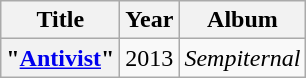<table class="wikitable plainrowheaders" style="text-align:center;">
<tr>
<th scope="col">Title</th>
<th scope="col">Year</th>
<th scope="col">Album</th>
</tr>
<tr>
<th scope="row">"<a href='#'>Antivist</a>"</th>
<td>2013</td>
<td><em>Sempiternal</em></td>
</tr>
</table>
